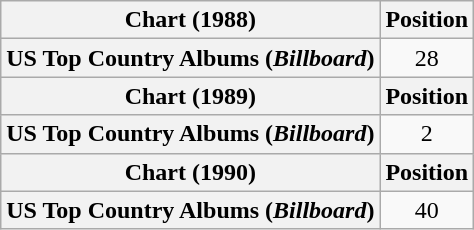<table class="wikitable plainrowheaders" style="text-align:center">
<tr>
<th scope="col">Chart (1988)</th>
<th scope="col">Position</th>
</tr>
<tr>
<th scope="row">US Top Country Albums (<em>Billboard</em>)</th>
<td>28</td>
</tr>
<tr>
<th scope="col">Chart (1989)</th>
<th scope="col">Position</th>
</tr>
<tr>
<th scope="row">US Top Country Albums (<em>Billboard</em>)</th>
<td>2</td>
</tr>
<tr>
<th scope="col">Chart (1990)</th>
<th scope="col">Position</th>
</tr>
<tr>
<th scope="row">US Top Country Albums (<em>Billboard</em>)</th>
<td>40</td>
</tr>
</table>
